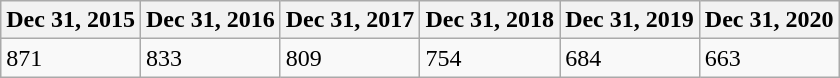<table class="wikitable">
<tr>
<th>Dec 31, 2015</th>
<th>Dec 31, 2016</th>
<th>Dec 31, 2017</th>
<th>Dec 31, 2018</th>
<th>Dec 31, 2019</th>
<th>Dec 31, 2020</th>
</tr>
<tr>
<td>871</td>
<td>833</td>
<td>809</td>
<td>754</td>
<td>684</td>
<td>663</td>
</tr>
</table>
